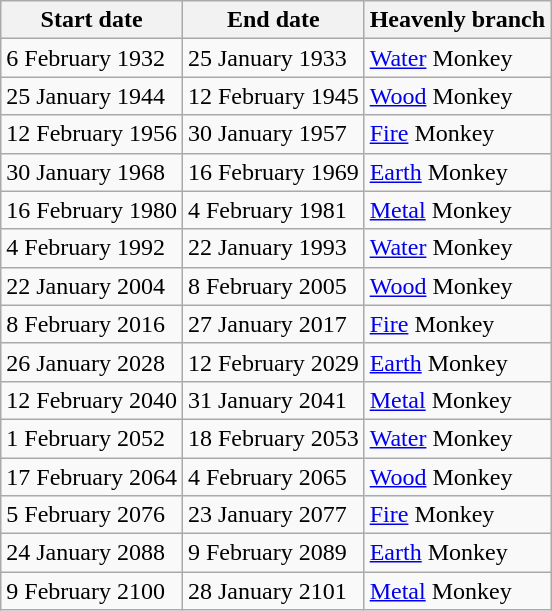<table class="wikitable">
<tr>
<th>Start date</th>
<th>End date</th>
<th>Heavenly branch</th>
</tr>
<tr>
<td>6 February 1932</td>
<td>25 January 1933</td>
<td><a href='#'>Water</a> Monkey</td>
</tr>
<tr>
<td>25 January 1944</td>
<td>12 February 1945</td>
<td><a href='#'>Wood</a> Monkey</td>
</tr>
<tr>
<td>12 February 1956</td>
<td>30 January 1957</td>
<td><a href='#'>Fire</a> Monkey</td>
</tr>
<tr>
<td>30 January 1968</td>
<td>16 February 1969</td>
<td><a href='#'>Earth</a> Monkey</td>
</tr>
<tr>
<td>16 February 1980</td>
<td>4 February 1981</td>
<td><a href='#'>Metal</a> Monkey</td>
</tr>
<tr>
<td>4 February 1992</td>
<td>22 January 1993</td>
<td><a href='#'>Water</a> Monkey</td>
</tr>
<tr>
<td>22 January 2004</td>
<td>8 February 2005</td>
<td><a href='#'>Wood</a> Monkey</td>
</tr>
<tr>
<td>8 February 2016</td>
<td>27 January 2017</td>
<td><a href='#'>Fire</a> Monkey</td>
</tr>
<tr>
<td>26 January 2028</td>
<td>12 February 2029</td>
<td><a href='#'>Earth</a> Monkey</td>
</tr>
<tr>
<td>12 February 2040</td>
<td>31 January 2041</td>
<td><a href='#'>Metal</a> Monkey</td>
</tr>
<tr>
<td>1 February 2052</td>
<td>18 February 2053</td>
<td><a href='#'>Water</a> Monkey</td>
</tr>
<tr>
<td>17 February 2064</td>
<td>4 February 2065</td>
<td><a href='#'>Wood</a> Monkey</td>
</tr>
<tr>
<td>5 February 2076</td>
<td>23 January 2077</td>
<td><a href='#'>Fire</a> Monkey</td>
</tr>
<tr>
<td>24 January 2088</td>
<td>9 February 2089</td>
<td><a href='#'>Earth</a> Monkey</td>
</tr>
<tr>
<td>9 February 2100</td>
<td>28 January 2101</td>
<td><a href='#'>Metal</a> Monkey</td>
</tr>
</table>
